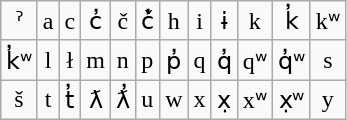<table class="wikitable" style="text-align: center;">
<tr>
<td>ˀ</td>
<td>a</td>
<td>c</td>
<td>c̓</td>
<td>č</td>
<td>č̓</td>
<td>h</td>
<td>i</td>
<td>ɨ</td>
<td>k</td>
<td>k̓</td>
<td>kʷ</td>
</tr>
<tr>
<td>k̓ʷ</td>
<td>l</td>
<td>ł</td>
<td>m</td>
<td>n</td>
<td>p</td>
<td>p̓</td>
<td>q</td>
<td>q̓</td>
<td>qʷ</td>
<td>q̓ʷ</td>
<td>s</td>
</tr>
<tr>
<td>š</td>
<td>t</td>
<td>t̓</td>
<td>ƛ</td>
<td>ƛ̓</td>
<td>u</td>
<td>w</td>
<td>x</td>
<td>x̣</td>
<td>xʷ</td>
<td>x̣ʷ</td>
<td>y</td>
</tr>
</table>
